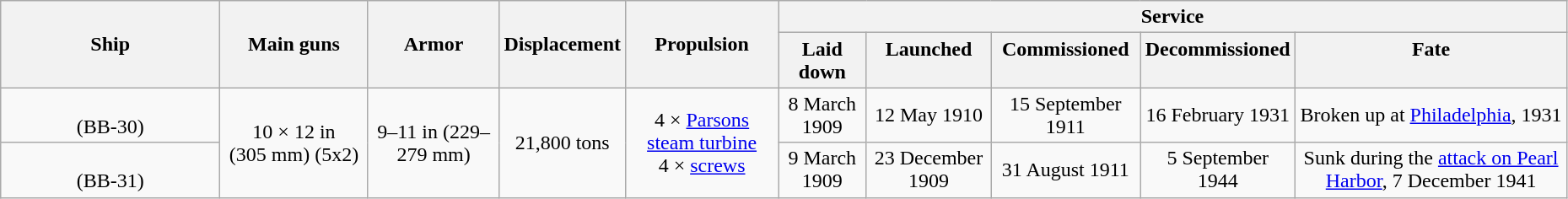<table class="wikitable" style="width:98%;">
<tr valign="center">
<th scope="col" rowspan="2" style="text-align:center; width:14%;">Ship</th>
<th scope="col" style="text-align:center;" rowspan="2">Main guns</th>
<th scope="col" style="text-align:center;" rowspan="2">Armor</th>
<th scope="col" style="text-align:center;" rowspan="2">Displacement</th>
<th scope="col" style="text-align:center;" rowspan="2">Propulsion</th>
<th scope="col" style="text-align:center;" colspan="5">Service</th>
</tr>
<tr valign="top">
<th scope="col" style="text-align:center;">Laid down</th>
<th scope="col" style="text-align:center;">Launched</th>
<th scope="col" style="text-align:center;">Commissioned</th>
<th scope="col" style="text-align:center;">Decommissioned</th>
<th scope="col" style="text-align:center;">Fate</th>
</tr>
<tr>
<td style="text-align:center"><br>(BB-30)</td>
<td style="text-align:center;" rowspan="5">10 × 12 in (305 mm) (5x2)</td>
<td style="text-align:center;" rowspan="5">9–11 in (229–279 mm)</td>
<td style="text-align:center;" rowspan="5">21,800 tons</td>
<td style="text-align:center;" rowspan="5">4 × <a href='#'>Parsons</a> <a href='#'>steam turbine</a><br>4 × <a href='#'>screws</a></td>
<td style="text-align:center">8 March 1909</td>
<td style="text-align:center">12 May 1910</td>
<td style="text-align:center">15 September 1911</td>
<td style="text-align:center">16 February 1931</td>
<td style="text-align:center">Broken up at <a href='#'>Philadelphia</a>, 1931</td>
</tr>
<tr>
<td style="text-align:center"><br>(BB-31)</td>
<td style="text-align:center">9 March 1909</td>
<td style="text-align:center">23 December 1909</td>
<td style="text-align:center">31 August 1911</td>
<td style="text-align:center">5 September 1944</td>
<td style="text-align:center">Sunk during the <a href='#'>attack on Pearl Harbor</a>, 7 December 1941</td>
</tr>
</table>
